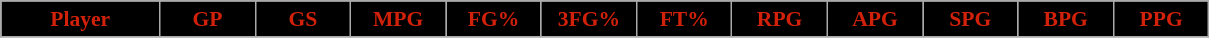<table class="wikitable sortable" style="font-size:90%; text-align:center;">
<tr>
<th style="background:#000000;color:#d1210a;" width="10%">Player</th>
<th style="background:#000000;color:#d1210a;" width="6%">GP</th>
<th style="background:#000000;color:#d1210a;" width="6%">GS</th>
<th style="background:#000000;color:#d1210a;" width="6%">MPG</th>
<th style="background:#000000;color:#d1210a;" width="6%">FG%</th>
<th style="background:#000000;color:#d1210a;" width="6%">3FG%</th>
<th style="background:#000000;color:#d1210a;" width="6%">FT%</th>
<th style="background:#000000;color:#d1210a;" width="6%">RPG</th>
<th style="background:#000000;color:#d1210a;" width="6%">APG</th>
<th style="background:#000000;color:#d1210a;" width="6%">SPG</th>
<th style="background:#000000;color:#d1210a;" width="6%">BPG</th>
<th style="background:#000000;color:#d1210a;" width="6%">PPG</th>
</tr>
<tr>
</tr>
</table>
